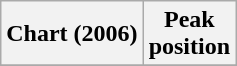<table class="wikitable plainrowheaders">
<tr>
<th scope="col">Chart (2006)</th>
<th scope="col">Peak<br>position</th>
</tr>
<tr>
</tr>
</table>
